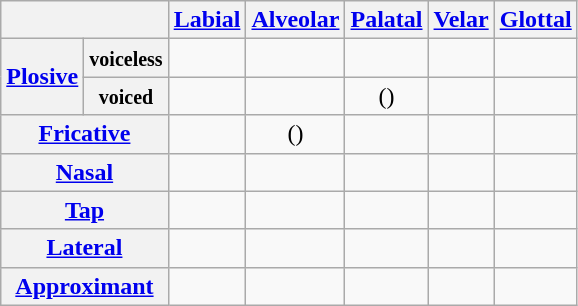<table class="wikitable" style="text-align:center">
<tr>
<th colspan="2"></th>
<th><a href='#'>Labial</a></th>
<th><a href='#'>Alveolar</a></th>
<th><a href='#'>Palatal</a></th>
<th><a href='#'>Velar</a></th>
<th><a href='#'>Glottal</a></th>
</tr>
<tr>
<th rowspan="2"><a href='#'>Plosive</a></th>
<th><small>voiceless</small></th>
<td></td>
<td></td>
<td></td>
<td></td>
<td></td>
</tr>
<tr>
<th><small>voiced</small></th>
<td></td>
<td></td>
<td>()</td>
<td></td>
<td></td>
</tr>
<tr>
<th colspan="2"><a href='#'>Fricative</a></th>
<td></td>
<td>  ()</td>
<td></td>
<td></td>
<td></td>
</tr>
<tr>
<th colspan="2"><a href='#'>Nasal</a></th>
<td></td>
<td></td>
<td></td>
<td></td>
<td></td>
</tr>
<tr>
<th colspan="2"><a href='#'>Tap</a></th>
<td></td>
<td></td>
<td></td>
<td></td>
<td></td>
</tr>
<tr>
<th colspan="2"><a href='#'>Lateral</a></th>
<td></td>
<td></td>
<td></td>
<td></td>
<td></td>
</tr>
<tr>
<th colspan="2"><a href='#'>Approximant</a></th>
<td></td>
<td></td>
<td></td>
<td></td>
<td></td>
</tr>
</table>
